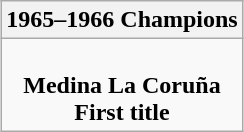<table class=wikitable style="text-align:center; margin:auto">
<tr>
<th>1965–1966 Champions</th>
</tr>
<tr>
<td> <br> <strong>Medina La Coruña</strong> <br> <strong>First title</strong></td>
</tr>
</table>
